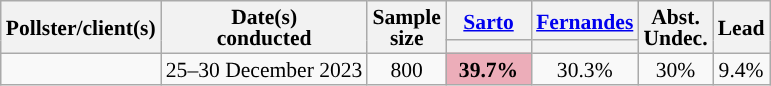<table class="wikitable" style="text-align:center;font-size:90%;line-height:14px;">
<tr>
<th rowspan="2">Pollster/client(s)</th>
<th rowspan="2">Date(s) <br>conducted</th>
<th rowspan="2">Sample <br>size</th>
<th class="unsortable" style="width:50px;"><a href='#'>Sarto</a><br></th>
<th class="unsortable" style="width:50px;"><a href='#'>Fernandes</a><br></th>
<th rowspan="2">Abst.<br>Undec.</th>
<th rowspan="2">Lead</th>
</tr>
<tr>
<th data-sort-type="number" class="sortable" style="background:"></th>
<th data-sort-type="number" class="sortable" style="background:"></th>
</tr>
<tr>
<td></td>
<td>25–30 December 2023</td>
<td>800</td>
<td style="background:#ecadb9;"><strong>39.7%</strong></td>
<td>30.3%</td>
<td>30%</td>
<td style="background:">9.4%</td>
</tr>
</table>
